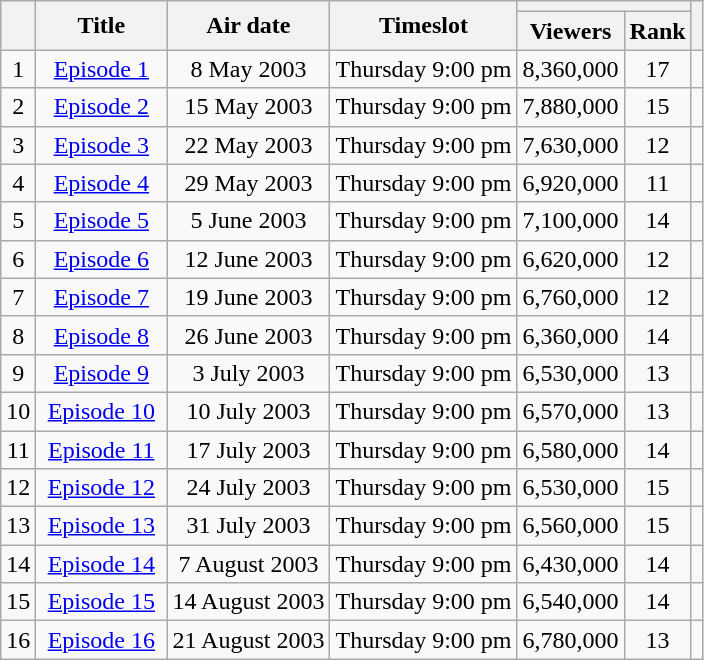<table class="wikitable" style="text-align:center">
<tr>
<th rowspan="2"></th>
<th width="80" rowspan="2">Title</th>
<th rowspan="2">Air date</th>
<th rowspan="2">Timeslot</th>
<th colspan="2"></th>
<th rowspan="2"></th>
</tr>
<tr>
<th>Viewers</th>
<th>Rank</th>
</tr>
<tr>
<td>1</td>
<td><a href='#'>Episode 1</a></td>
<td>8 May 2003</td>
<td>Thursday 9:00 pm</td>
<td>8,360,000</td>
<td>17</td>
<td></td>
</tr>
<tr>
<td>2</td>
<td><a href='#'>Episode 2</a></td>
<td>15 May 2003</td>
<td>Thursday 9:00 pm</td>
<td>7,880,000</td>
<td>15</td>
<td></td>
</tr>
<tr>
<td>3</td>
<td><a href='#'>Episode 3</a></td>
<td>22 May 2003</td>
<td>Thursday 9:00 pm</td>
<td>7,630,000</td>
<td>12</td>
<td></td>
</tr>
<tr>
<td>4</td>
<td><a href='#'>Episode 4</a></td>
<td>29 May 2003</td>
<td>Thursday 9:00 pm</td>
<td>6,920,000</td>
<td>11</td>
<td></td>
</tr>
<tr>
<td>5</td>
<td><a href='#'>Episode 5</a></td>
<td>5 June 2003</td>
<td>Thursday 9:00 pm</td>
<td>7,100,000</td>
<td>14</td>
<td></td>
</tr>
<tr>
<td>6</td>
<td><a href='#'>Episode 6</a></td>
<td>12 June 2003</td>
<td>Thursday 9:00 pm</td>
<td>6,620,000</td>
<td>12</td>
<td></td>
</tr>
<tr>
<td>7</td>
<td><a href='#'>Episode 7</a></td>
<td>19 June 2003</td>
<td>Thursday 9:00 pm</td>
<td>6,760,000</td>
<td>12</td>
<td></td>
</tr>
<tr>
<td>8</td>
<td><a href='#'>Episode 8</a></td>
<td>26 June 2003</td>
<td>Thursday 9:00 pm</td>
<td>6,360,000</td>
<td>14</td>
<td></td>
</tr>
<tr>
<td>9</td>
<td><a href='#'>Episode 9</a></td>
<td>3 July 2003</td>
<td>Thursday 9:00 pm</td>
<td>6,530,000</td>
<td>13</td>
<td></td>
</tr>
<tr>
<td>10</td>
<td><a href='#'>Episode 10</a></td>
<td>10 July 2003</td>
<td>Thursday 9:00 pm</td>
<td>6,570,000</td>
<td>13</td>
<td></td>
</tr>
<tr>
<td>11</td>
<td><a href='#'>Episode 11</a></td>
<td>17 July 2003</td>
<td>Thursday 9:00 pm</td>
<td>6,580,000</td>
<td>14</td>
<td></td>
</tr>
<tr>
<td>12</td>
<td><a href='#'>Episode 12</a></td>
<td>24 July 2003</td>
<td>Thursday 9:00 pm</td>
<td>6,530,000</td>
<td>15</td>
<td></td>
</tr>
<tr>
<td>13</td>
<td><a href='#'>Episode 13</a></td>
<td>31 July 2003</td>
<td>Thursday 9:00 pm</td>
<td>6,560,000</td>
<td>15</td>
<td></td>
</tr>
<tr>
<td>14</td>
<td><a href='#'>Episode 14</a></td>
<td>7 August 2003</td>
<td>Thursday 9:00 pm</td>
<td>6,430,000</td>
<td>14</td>
<td></td>
</tr>
<tr>
<td>15</td>
<td><a href='#'>Episode 15</a></td>
<td>14 August 2003</td>
<td>Thursday 9:00 pm</td>
<td>6,540,000</td>
<td>14</td>
<td></td>
</tr>
<tr>
<td>16</td>
<td><a href='#'>Episode 16</a></td>
<td>21 August 2003</td>
<td>Thursday 9:00 pm</td>
<td>6,780,000</td>
<td>13</td>
<td></td>
</tr>
</table>
